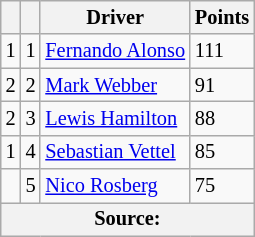<table class="wikitable" style="font-size: 85%;">
<tr>
<th></th>
<th></th>
<th>Driver</th>
<th>Points</th>
</tr>
<tr>
<td align="left"> 1</td>
<td align="center">1</td>
<td> <a href='#'>Fernando Alonso</a></td>
<td align="left">111</td>
</tr>
<tr>
<td align="left"> 2</td>
<td align="center">2</td>
<td> <a href='#'>Mark Webber</a></td>
<td align="left">91</td>
</tr>
<tr>
<td align="left"> 2</td>
<td align="center">3</td>
<td> <a href='#'>Lewis Hamilton</a></td>
<td align="left">88</td>
</tr>
<tr>
<td align="left"> 1</td>
<td align="center">4</td>
<td> <a href='#'>Sebastian Vettel</a></td>
<td align="left">85</td>
</tr>
<tr>
<td align="left"></td>
<td align="center">5</td>
<td> <a href='#'>Nico Rosberg</a></td>
<td align="left">75</td>
</tr>
<tr>
<th colspan=4>Source: </th>
</tr>
</table>
